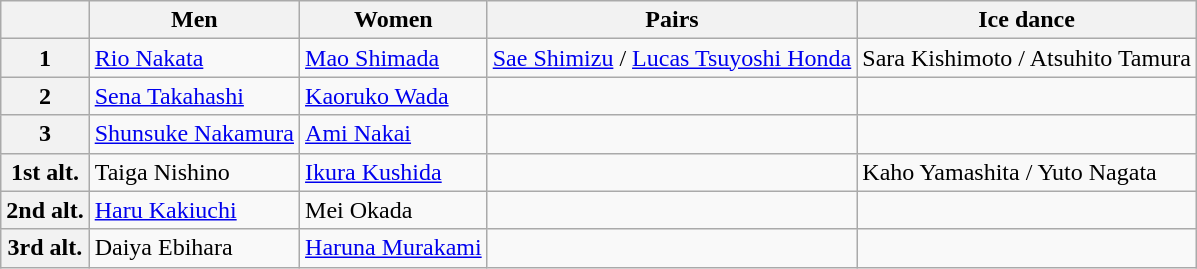<table class="wikitable">
<tr>
<th></th>
<th>Men</th>
<th>Women</th>
<th>Pairs</th>
<th>Ice dance</th>
</tr>
<tr>
<th>1</th>
<td><a href='#'>Rio Nakata</a></td>
<td><a href='#'>Mao Shimada</a></td>
<td><a href='#'>Sae Shimizu</a> / <a href='#'>Lucas Tsuyoshi Honda</a></td>
<td>Sara Kishimoto / Atsuhito Tamura</td>
</tr>
<tr>
<th>2</th>
<td><a href='#'>Sena Takahashi</a></td>
<td><a href='#'>Kaoruko Wada</a></td>
<td></td>
<td></td>
</tr>
<tr>
<th>3</th>
<td><a href='#'>Shunsuke Nakamura</a></td>
<td><a href='#'>Ami Nakai</a></td>
<td></td>
<td></td>
</tr>
<tr>
<th>1st alt.</th>
<td>Taiga Nishino</td>
<td><a href='#'>Ikura Kushida</a></td>
<td></td>
<td>Kaho Yamashita / Yuto Nagata</td>
</tr>
<tr>
<th>2nd alt.</th>
<td><a href='#'>Haru Kakiuchi</a></td>
<td>Mei Okada</td>
<td></td>
<td></td>
</tr>
<tr>
<th>3rd alt.</th>
<td>Daiya Ebihara</td>
<td><a href='#'>Haruna Murakami</a></td>
<td></td>
<td></td>
</tr>
</table>
